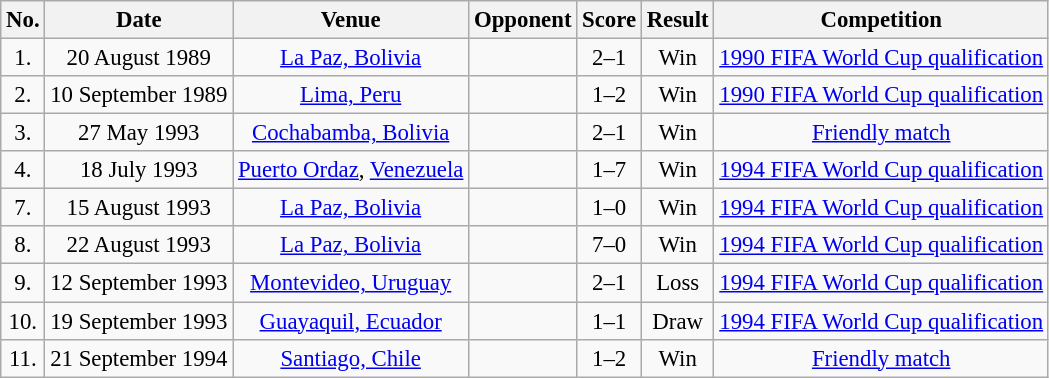<table class="wikitable" style="font-size:95%; text-align:center;">
<tr>
<th>No.</th>
<th>Date</th>
<th>Venue</th>
<th>Opponent</th>
<th>Score</th>
<th>Result</th>
<th>Competition</th>
</tr>
<tr>
<td>1.</td>
<td>20 August 1989</td>
<td><a href='#'>La Paz, Bolivia</a></td>
<td></td>
<td>2–1</td>
<td>Win</td>
<td><a href='#'>1990 FIFA World Cup qualification</a></td>
</tr>
<tr>
<td>2.</td>
<td>10 September 1989</td>
<td><a href='#'>Lima, Peru</a></td>
<td></td>
<td>1–2</td>
<td>Win</td>
<td><a href='#'>1990 FIFA World Cup qualification</a></td>
</tr>
<tr>
<td>3.</td>
<td>27 May 1993</td>
<td><a href='#'>Cochabamba, Bolivia</a></td>
<td></td>
<td>2–1</td>
<td>Win</td>
<td><a href='#'>Friendly match</a></td>
</tr>
<tr>
<td>4.</td>
<td>18 July 1993</td>
<td><a href='#'>Puerto Ordaz</a>, <a href='#'>Venezuela</a></td>
<td></td>
<td>1–7</td>
<td>Win</td>
<td><a href='#'>1994 FIFA World Cup qualification</a></td>
</tr>
<tr>
<td>7.</td>
<td>15 August 1993</td>
<td><a href='#'>La Paz, Bolivia</a></td>
<td></td>
<td>1–0</td>
<td>Win</td>
<td><a href='#'>1994 FIFA World Cup qualification</a></td>
</tr>
<tr>
<td>8.</td>
<td>22 August 1993</td>
<td><a href='#'>La Paz, Bolivia</a></td>
<td></td>
<td>7–0</td>
<td>Win</td>
<td><a href='#'>1994 FIFA World Cup qualification</a></td>
</tr>
<tr>
<td>9.</td>
<td>12 September 1993</td>
<td><a href='#'>Montevideo, Uruguay</a></td>
<td></td>
<td>2–1</td>
<td>Loss</td>
<td><a href='#'>1994 FIFA World Cup qualification</a></td>
</tr>
<tr>
<td>10.</td>
<td>19 September 1993</td>
<td><a href='#'>Guayaquil, Ecuador</a></td>
<td></td>
<td>1–1</td>
<td>Draw</td>
<td><a href='#'>1994 FIFA World Cup qualification</a></td>
</tr>
<tr>
<td>11.</td>
<td>21 September 1994</td>
<td><a href='#'>Santiago, Chile</a></td>
<td></td>
<td>1–2</td>
<td>Win</td>
<td><a href='#'>Friendly match</a></td>
</tr>
</table>
